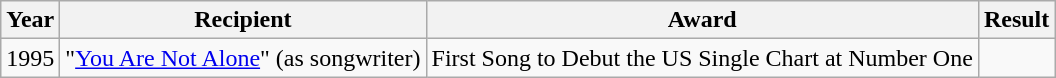<table class="wikitable">
<tr>
<th>Year</th>
<th>Recipient</th>
<th>Award</th>
<th>Result</th>
</tr>
<tr>
<td>1995</td>
<td>"<a href='#'>You Are Not Alone</a>" (as songwriter)</td>
<td>First Song to Debut the US Single Chart at Number One</td>
<td></td>
</tr>
</table>
